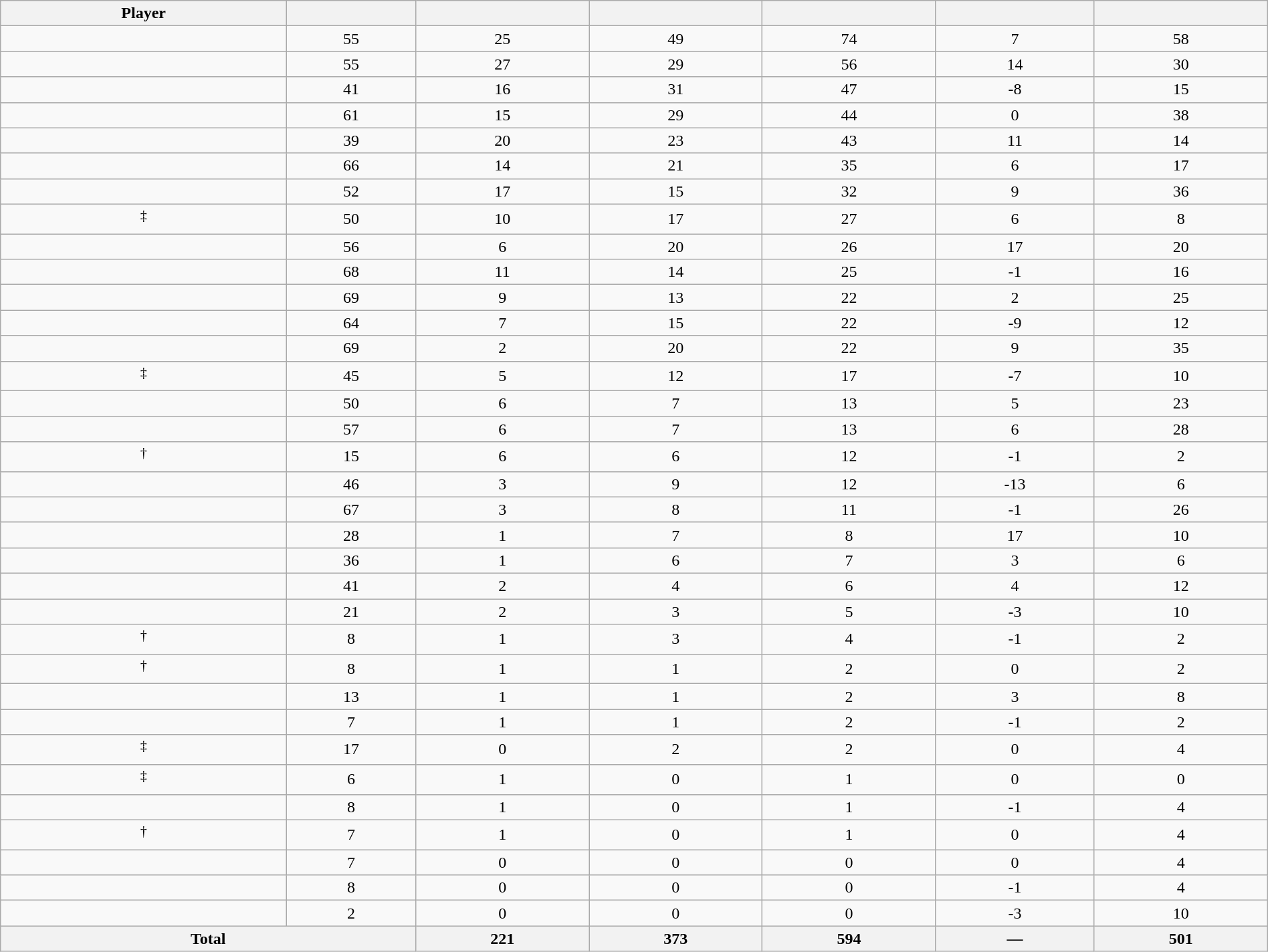<table class="wikitable sortable" style="width:100%; text-align:center;">
<tr align=center>
<th>Player</th>
<th></th>
<th></th>
<th></th>
<th></th>
<th data-sort-type="number"></th>
<th></th>
</tr>
<tr>
<td></td>
<td>55</td>
<td>25</td>
<td>49</td>
<td>74</td>
<td>7</td>
<td>58</td>
</tr>
<tr>
<td></td>
<td>55</td>
<td>27</td>
<td>29</td>
<td>56</td>
<td>14</td>
<td>30</td>
</tr>
<tr>
<td></td>
<td>41</td>
<td>16</td>
<td>31</td>
<td>47</td>
<td>-8</td>
<td>15</td>
</tr>
<tr>
<td></td>
<td>61</td>
<td>15</td>
<td>29</td>
<td>44</td>
<td>0</td>
<td>38</td>
</tr>
<tr>
<td></td>
<td>39</td>
<td>20</td>
<td>23</td>
<td>43</td>
<td>11</td>
<td>14</td>
</tr>
<tr>
<td></td>
<td>66</td>
<td>14</td>
<td>21</td>
<td>35</td>
<td>6</td>
<td>17</td>
</tr>
<tr>
<td></td>
<td>52</td>
<td>17</td>
<td>15</td>
<td>32</td>
<td>9</td>
<td>36</td>
</tr>
<tr>
<td><sup>‡</sup></td>
<td>50</td>
<td>10</td>
<td>17</td>
<td>27</td>
<td>6</td>
<td>8</td>
</tr>
<tr>
<td></td>
<td>56</td>
<td>6</td>
<td>20</td>
<td>26</td>
<td>17</td>
<td>20</td>
</tr>
<tr>
<td></td>
<td>68</td>
<td>11</td>
<td>14</td>
<td>25</td>
<td>-1</td>
<td>16</td>
</tr>
<tr>
<td></td>
<td>69</td>
<td>9</td>
<td>13</td>
<td>22</td>
<td>2</td>
<td>25</td>
</tr>
<tr>
<td></td>
<td>64</td>
<td>7</td>
<td>15</td>
<td>22</td>
<td>-9</td>
<td>12</td>
</tr>
<tr>
<td></td>
<td>69</td>
<td>2</td>
<td>20</td>
<td>22</td>
<td>9</td>
<td>35</td>
</tr>
<tr>
<td><sup>‡</sup></td>
<td>45</td>
<td>5</td>
<td>12</td>
<td>17</td>
<td>-7</td>
<td>10</td>
</tr>
<tr>
<td></td>
<td>50</td>
<td>6</td>
<td>7</td>
<td>13</td>
<td>5</td>
<td>23</td>
</tr>
<tr>
<td></td>
<td>57</td>
<td>6</td>
<td>7</td>
<td>13</td>
<td>6</td>
<td>28</td>
</tr>
<tr>
<td><sup>†</sup></td>
<td>15</td>
<td>6</td>
<td>6</td>
<td>12</td>
<td>-1</td>
<td>2</td>
</tr>
<tr>
<td></td>
<td>46</td>
<td>3</td>
<td>9</td>
<td>12</td>
<td>-13</td>
<td>6</td>
</tr>
<tr>
<td></td>
<td>67</td>
<td>3</td>
<td>8</td>
<td>11</td>
<td>-1</td>
<td>26</td>
</tr>
<tr>
<td></td>
<td>28</td>
<td>1</td>
<td>7</td>
<td>8</td>
<td>17</td>
<td>10</td>
</tr>
<tr>
<td></td>
<td>36</td>
<td>1</td>
<td>6</td>
<td>7</td>
<td>3</td>
<td>6</td>
</tr>
<tr>
<td></td>
<td>41</td>
<td>2</td>
<td>4</td>
<td>6</td>
<td>4</td>
<td>12</td>
</tr>
<tr>
<td></td>
<td>21</td>
<td>2</td>
<td>3</td>
<td>5</td>
<td>-3</td>
<td>10</td>
</tr>
<tr>
<td><sup>†</sup></td>
<td>8</td>
<td>1</td>
<td>3</td>
<td>4</td>
<td>-1</td>
<td>2</td>
</tr>
<tr>
<td><sup>†</sup></td>
<td>8</td>
<td>1</td>
<td>1</td>
<td>2</td>
<td>0</td>
<td>2</td>
</tr>
<tr>
<td></td>
<td>13</td>
<td>1</td>
<td>1</td>
<td>2</td>
<td>3</td>
<td>8</td>
</tr>
<tr>
<td></td>
<td>7</td>
<td>1</td>
<td>1</td>
<td>2</td>
<td>-1</td>
<td>2</td>
</tr>
<tr>
<td><sup>‡</sup></td>
<td>17</td>
<td>0</td>
<td>2</td>
<td>2</td>
<td>0</td>
<td>4</td>
</tr>
<tr>
<td><sup>‡</sup></td>
<td>6</td>
<td>1</td>
<td>0</td>
<td>1</td>
<td>0</td>
<td>0</td>
</tr>
<tr>
<td></td>
<td>8</td>
<td>1</td>
<td>0</td>
<td>1</td>
<td>-1</td>
<td>4</td>
</tr>
<tr>
<td><sup>†</sup></td>
<td>7</td>
<td>1</td>
<td>0</td>
<td>1</td>
<td>0</td>
<td>4</td>
</tr>
<tr>
<td></td>
<td>7</td>
<td>0</td>
<td>0</td>
<td>0</td>
<td>0</td>
<td>4</td>
</tr>
<tr>
<td></td>
<td>8</td>
<td>0</td>
<td>0</td>
<td>0</td>
<td>-1</td>
<td>4</td>
</tr>
<tr>
<td></td>
<td>2</td>
<td>0</td>
<td>0</td>
<td>0</td>
<td>-3</td>
<td>10</td>
</tr>
<tr class="sortbottom">
<th colspan=2>Total</th>
<th>221</th>
<th>373</th>
<th>594</th>
<th>—</th>
<th>501</th>
</tr>
</table>
